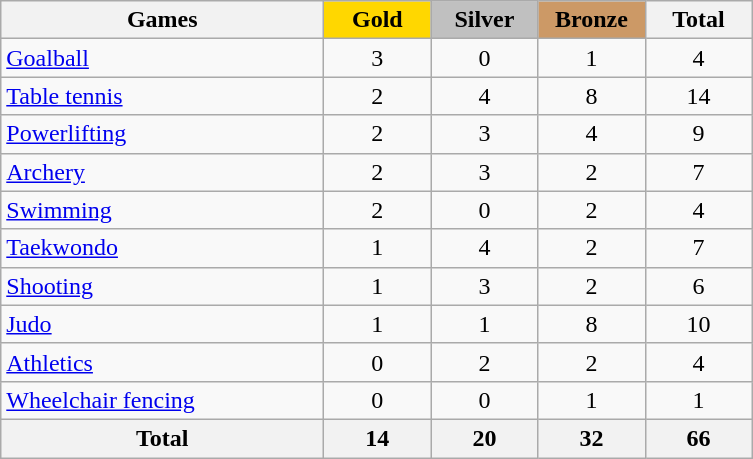<table class="wikitable sortable" style="text-align:center;">
<tr>
<th style="width:13em;">Games</th>
<th style="width:4em; background:gold;">Gold</th>
<th style="width:4em; background:silver;">Silver</th>
<th style="width:4em; background:#cc9966;">Bronze</th>
<th style="width:4em;">Total</th>
</tr>
<tr>
<td align=left> <a href='#'>Goalball</a></td>
<td>3</td>
<td>0</td>
<td>1</td>
<td>4</td>
</tr>
<tr>
<td align=left> <a href='#'>Table tennis</a></td>
<td>2</td>
<td>4</td>
<td>8</td>
<td>14</td>
</tr>
<tr>
<td align=left> <a href='#'>Powerlifting</a></td>
<td>2</td>
<td>3</td>
<td>4</td>
<td>9</td>
</tr>
<tr>
<td align=left> <a href='#'>Archery</a></td>
<td>2</td>
<td>3</td>
<td>2</td>
<td>7</td>
</tr>
<tr>
<td align=left> <a href='#'>Swimming</a></td>
<td>2</td>
<td>0</td>
<td>2</td>
<td>4</td>
</tr>
<tr>
<td align=left> <a href='#'>Taekwondo</a></td>
<td>1</td>
<td>4</td>
<td>2</td>
<td>7</td>
</tr>
<tr>
<td align=left> <a href='#'>Shooting</a></td>
<td>1</td>
<td>3</td>
<td>2</td>
<td>6</td>
</tr>
<tr>
<td align=left> <a href='#'>Judo</a></td>
<td>1</td>
<td>1</td>
<td>8</td>
<td>10</td>
</tr>
<tr>
<td align=left> <a href='#'>Athletics</a></td>
<td>0</td>
<td>2</td>
<td>2</td>
<td>4</td>
</tr>
<tr>
<td align=left> <a href='#'>Wheelchair fencing</a></td>
<td>0</td>
<td>0</td>
<td>1</td>
<td>1</td>
</tr>
<tr>
<th>Total</th>
<th>14</th>
<th>20</th>
<th>32</th>
<th>66</th>
</tr>
</table>
